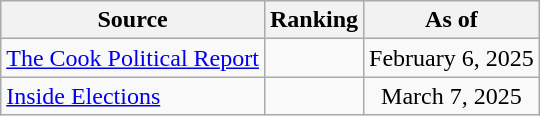<table class="wikitable" style="text-align:center">
<tr>
<th>Source</th>
<th>Ranking</th>
<th>As of</th>
</tr>
<tr>
<td align=left><a href='#'>The Cook Political Report</a></td>
<td></td>
<td>February 6, 2025</td>
</tr>
<tr>
<td align=left><a href='#'>Inside Elections</a></td>
<td></td>
<td>March 7, 2025</td>
</tr>
</table>
